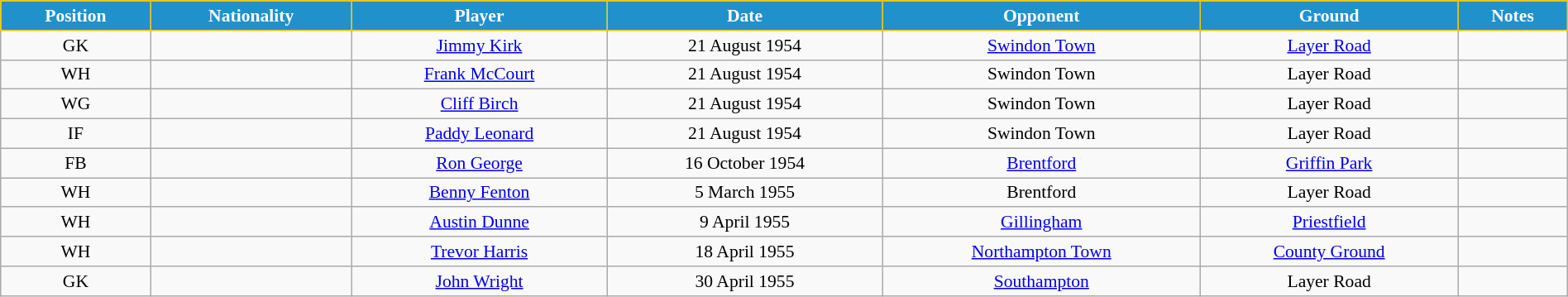<table class="wikitable" style="text-align:center; font-size:90%; width:100%;">
<tr>
<th style="background:#2191CC; color:white; border:1px solid #F7C408; text-align:center;">Position</th>
<th style="background:#2191CC; color:white; border:1px solid #F7C408; text-align:center;">Nationality</th>
<th style="background:#2191CC; color:white; border:1px solid #F7C408; text-align:center;">Player</th>
<th style="background:#2191CC; color:white; border:1px solid #F7C408; text-align:center;">Date</th>
<th style="background:#2191CC; color:white; border:1px solid #F7C408; text-align:center;">Opponent</th>
<th style="background:#2191CC; color:white; border:1px solid #F7C408; text-align:center;">Ground</th>
<th style="background:#2191CC; color:white; border:1px solid #F7C408; text-align:center;">Notes</th>
</tr>
<tr>
<td>GK</td>
<td></td>
<td><a href='#'>Jimmy Kirk</a></td>
<td>21 August 1954</td>
<td><a href='#'>Swindon Town</a></td>
<td><a href='#'>Layer Road</a></td>
<td></td>
</tr>
<tr>
<td>WH</td>
<td></td>
<td><a href='#'>Frank McCourt</a></td>
<td>21 August 1954</td>
<td>Swindon Town</td>
<td>Layer Road</td>
<td></td>
</tr>
<tr>
<td>WG</td>
<td></td>
<td><a href='#'>Cliff Birch</a></td>
<td>21 August 1954</td>
<td>Swindon Town</td>
<td>Layer Road</td>
<td></td>
</tr>
<tr>
<td>IF</td>
<td></td>
<td><a href='#'>Paddy Leonard</a></td>
<td>21 August 1954</td>
<td>Swindon Town</td>
<td>Layer Road</td>
<td></td>
</tr>
<tr>
<td>FB</td>
<td></td>
<td><a href='#'>Ron George</a></td>
<td>16 October 1954</td>
<td><a href='#'>Brentford</a></td>
<td><a href='#'>Griffin Park</a></td>
<td></td>
</tr>
<tr>
<td>WH</td>
<td></td>
<td><a href='#'>Benny Fenton</a></td>
<td>5 March 1955</td>
<td>Brentford</td>
<td>Layer Road</td>
<td></td>
</tr>
<tr>
<td>WH</td>
<td></td>
<td><a href='#'>Austin Dunne</a></td>
<td>9 April 1955</td>
<td><a href='#'>Gillingham</a></td>
<td><a href='#'>Priestfield</a></td>
<td></td>
</tr>
<tr>
<td>WH</td>
<td></td>
<td><a href='#'>Trevor Harris</a></td>
<td>18 April 1955</td>
<td><a href='#'>Northampton Town</a></td>
<td><a href='#'>County Ground</a></td>
<td></td>
</tr>
<tr>
<td>GK</td>
<td></td>
<td><a href='#'>John Wright</a></td>
<td>30 April 1955</td>
<td><a href='#'>Southampton</a></td>
<td>Layer Road</td>
<td></td>
</tr>
</table>
